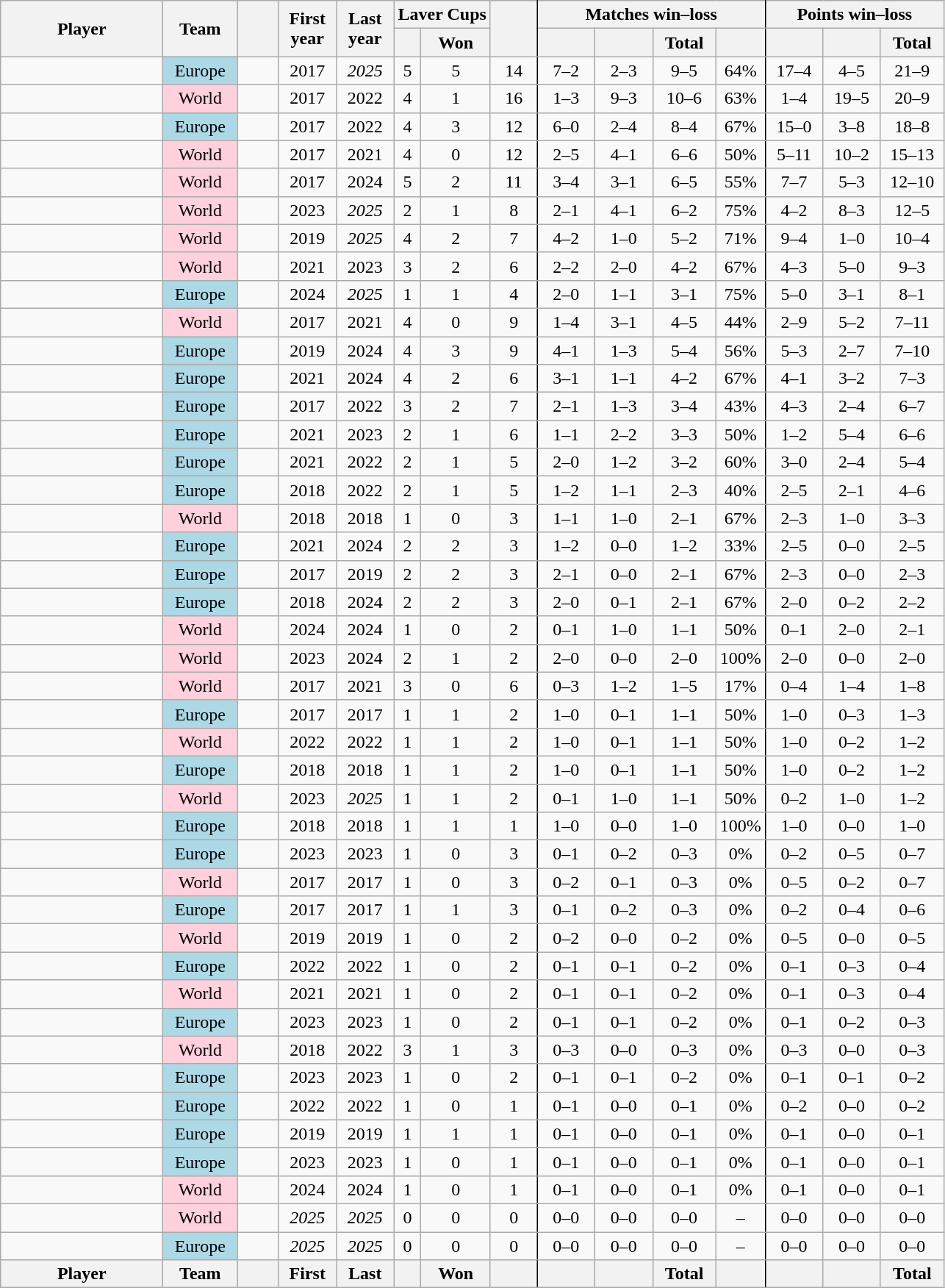<table class="wikitable mw-datatable sortable sort-under-center nowrap" style="text-align:center">
<tr>
<th width=140 rowspan=2>Player</th>
<th width=60 rowspan=2>Team</th>
<th width=30 rowspan=2></th>
<th width=45 rowspan=2>First<br>year</th>
<th width=45 rowspan=2>Last<br>year</th>
<th colspan=2>Laver Cups</th>
<th width=35 rowspan=2 style="border-right: 1pt black solid"></th>
<th colspan=4 style="border-right: 1pt black solid">Matches win–loss</th>
<th colspan=3>Points win–loss</th>
</tr>
<tr>
<th></th>
<th>Won</th>
<th width=45></th>
<th width=45></th>
<th width=50>Total</th>
<th style="border-right: 1pt black solid"></th>
<th width=45></th>
<th width=45></th>
<th width=50>Total</th>
</tr>
<tr>
<td align="left"></td>
<td bgcolor="lightblue">Europe</td>
<td align=center></td>
<td>2017</td>
<td><em>2025</em></td>
<td>5</td>
<td>5</td>
<td style="border-right: 1pt black solid">14</td>
<td>7–2</td>
<td>2–3</td>
<td>9–5</td>
<td style="border-right: 1pt black solid">64%</td>
<td>17–4</td>
<td>4–5</td>
<td>21–9</td>
</tr>
<tr>
<td align="left"><em></em></td>
<td bgcolor="ffd1dc">World</td>
<td align=center></td>
<td>2017</td>
<td>2022</td>
<td>4</td>
<td>1</td>
<td style="border-right: 1pt black solid">16</td>
<td>1–3</td>
<td>9–3</td>
<td>10–6</td>
<td style="border-right: 1pt black solid">63%</td>
<td>1–4</td>
<td>19–5</td>
<td>20–9</td>
</tr>
<tr>
<td align="left"><em></em></td>
<td bgcolor="lightblue">Europe</td>
<td align=center></td>
<td>2017</td>
<td>2022</td>
<td>4</td>
<td>3</td>
<td style="border-right: 1pt black solid">12</td>
<td>6–0</td>
<td>2–4</td>
<td>8–4</td>
<td style="border-right: 1pt black solid">67%</td>
<td>15–0</td>
<td>3–8</td>
<td>18–8</td>
</tr>
<tr>
<td align="left"><em></em></td>
<td bgcolor="ffd1dc">World</td>
<td align=center></td>
<td>2017</td>
<td>2021</td>
<td>4</td>
<td>0</td>
<td style="border-right: 1pt black solid">12</td>
<td>2–5</td>
<td>4–1</td>
<td>6–6</td>
<td style="border-right: 1pt black solid">50%</td>
<td>5–11</td>
<td>10–2</td>
<td>15–13</td>
</tr>
<tr>
<td align="left"></td>
<td bgcolor="ffd1dc">World</td>
<td align=center></td>
<td>2017</td>
<td>2024</td>
<td>5</td>
<td>2</td>
<td style="border-right: 1pt black solid">11</td>
<td>3–4</td>
<td>3–1</td>
<td>6–5</td>
<td style="border-right: 1pt black solid">55%</td>
<td>7–7</td>
<td>5–3</td>
<td>12–10</td>
</tr>
<tr>
<td align="left"></td>
<td bgcolor="ffd1dc">World</td>
<td align=center></td>
<td>2023</td>
<td><em>2025</em></td>
<td>2</td>
<td>1</td>
<td style="border-right: 1pt black solid">8</td>
<td>2–1</td>
<td>4–1</td>
<td>6–2</td>
<td style="border-right: 1pt black solid">75%</td>
<td>4–2</td>
<td>8–3</td>
<td>12–5</td>
</tr>
<tr>
<td align="left"></td>
<td bgcolor="ffd1dc">World</td>
<td align=center></td>
<td>2019</td>
<td><em>2025</em></td>
<td>4</td>
<td>2</td>
<td style="border-right: 1pt black solid">7</td>
<td>4–2</td>
<td>1–0</td>
<td>5–2</td>
<td style="border-right: 1pt black solid">71%</td>
<td>9–4</td>
<td>1–0</td>
<td>10–4</td>
</tr>
<tr>
<td align="left"></td>
<td bgcolor="ffd1dc">World</td>
<td align=center></td>
<td>2021</td>
<td>2023</td>
<td>3</td>
<td>2</td>
<td style="border-right: 1pt black solid">6</td>
<td>2–2</td>
<td>2–0</td>
<td>4–2</td>
<td style="border-right: 1pt black solid">67%</td>
<td>4–3</td>
<td>5–0</td>
<td>9–3</td>
</tr>
<tr>
<td align="left"></td>
<td bgcolor="lightblue">Europe</td>
<td align=center></td>
<td>2024</td>
<td><em>2025</em></td>
<td>1</td>
<td>1</td>
<td style="border-right: 1pt black solid">4</td>
<td>2–0</td>
<td>1–1</td>
<td>3–1</td>
<td style="border-right: 1pt black solid">75%</td>
<td>5–0</td>
<td>3–1</td>
<td>8–1</td>
</tr>
<tr>
<td align="left"></td>
<td bgcolor="ffd1dc">World</td>
<td align=center></td>
<td>2017</td>
<td>2021</td>
<td>4</td>
<td>0</td>
<td style="border-right: 1pt black solid">9</td>
<td>1–4</td>
<td>3–1</td>
<td>4–5</td>
<td style="border-right: 1pt black solid">44%</td>
<td>2–9</td>
<td>5–2</td>
<td>7–11</td>
</tr>
<tr>
<td align="left"></td>
<td bgcolor="lightblue">Europe</td>
<td align=center></td>
<td>2019</td>
<td>2024</td>
<td>4</td>
<td>3</td>
<td style="border-right: 1pt black solid">9</td>
<td>4–1</td>
<td>1–3</td>
<td>5–4</td>
<td style="border-right: 1pt black solid">56%</td>
<td>5–3</td>
<td>2–7</td>
<td>7–10</td>
</tr>
<tr>
<td align="left"></td>
<td bgcolor="lightblue">Europe</td>
<td align=center></td>
<td>2021</td>
<td>2024</td>
<td>4</td>
<td>2</td>
<td style="border-right: 1pt black solid">6</td>
<td>3–1</td>
<td>1–1</td>
<td>4–2</td>
<td style="border-right: 1pt black solid">67%</td>
<td>4–1</td>
<td>3–2</td>
<td>7–3</td>
</tr>
<tr>
<td align="left"><em></em></td>
<td bgcolor="lightblue">Europe</td>
<td align=center></td>
<td>2017</td>
<td>2022</td>
<td>3</td>
<td>2</td>
<td style="border-right: 1pt black solid">7</td>
<td>2–1</td>
<td>1–3</td>
<td>3–4</td>
<td style="border-right: 1pt black solid">43%</td>
<td>4–3</td>
<td>2–4</td>
<td>6–7</td>
</tr>
<tr>
<td align="left"></td>
<td bgcolor="lightblue">Europe</td>
<td align=center></td>
<td>2021</td>
<td>2023</td>
<td>2</td>
<td>1</td>
<td style="border-right: 1pt black solid">6</td>
<td>1–1</td>
<td>2–2</td>
<td>3–3</td>
<td style="border-right: 1pt black solid">50%</td>
<td>1–2</td>
<td>5–4</td>
<td>6–6</td>
</tr>
<tr>
<td align="left"></td>
<td bgcolor="lightblue">Europe</td>
<td align=center></td>
<td>2021</td>
<td>2022</td>
<td>2</td>
<td>1</td>
<td style="border-right: 1pt black solid">5</td>
<td>2–0</td>
<td>1–2</td>
<td>3–2</td>
<td style="border-right: 1pt black solid">60%</td>
<td>3–0</td>
<td>2–4</td>
<td>5–4</td>
</tr>
<tr>
<td align="left"></td>
<td bgcolor="lightblue">Europe</td>
<td align=center></td>
<td>2018</td>
<td>2022</td>
<td>2</td>
<td>1</td>
<td style="border-right: 1pt black solid">5</td>
<td>1–2</td>
<td>1–1</td>
<td>2–3</td>
<td style="border-right: 1pt black solid">40%</td>
<td>2–5</td>
<td>2–1</td>
<td>4–6</td>
</tr>
<tr>
<td align="left"><em></em></td>
<td bgcolor="ffd1dc">World</td>
<td align=center></td>
<td>2018</td>
<td>2018</td>
<td>1</td>
<td>0</td>
<td style="border-right: 1pt black solid">3</td>
<td>1–1</td>
<td>1–0</td>
<td>2–1</td>
<td style="border-right: 1pt black solid">67%</td>
<td>2–3</td>
<td>1–0</td>
<td>3–3</td>
</tr>
<tr>
<td align="left"></td>
<td bgcolor="lightblue">Europe</td>
<td align=center></td>
<td>2021</td>
<td>2024</td>
<td>2</td>
<td>2</td>
<td style="border-right: 1pt black solid">3</td>
<td>1–2</td>
<td>0–0</td>
<td>1–2</td>
<td style="border-right: 1pt black solid">33%</td>
<td>2–5</td>
<td>0–0</td>
<td>2–5</td>
</tr>
<tr>
<td align="left"><em></em></td>
<td bgcolor="lightblue">Europe</td>
<td align=center></td>
<td>2017</td>
<td>2019</td>
<td>2</td>
<td>2</td>
<td style="border-right: 1pt black solid">3</td>
<td>2–1</td>
<td>0–0</td>
<td>2–1</td>
<td style="border-right: 1pt black solid">67%</td>
<td>2–3</td>
<td>0–0</td>
<td>2–3</td>
</tr>
<tr>
<td align="left"></td>
<td bgcolor="lightblue">Europe</td>
<td align=center></td>
<td>2018</td>
<td>2024</td>
<td>2</td>
<td>2</td>
<td style="border-right: 1pt black solid">3</td>
<td>2–0</td>
<td>0–1</td>
<td>2–1</td>
<td style="border-right: 1pt black solid">67%</td>
<td>2–0</td>
<td>0–2</td>
<td>2–2</td>
</tr>
<tr>
<td align="left"></td>
<td bgcolor="ffd1dc">World</td>
<td align=center></td>
<td>2024</td>
<td>2024</td>
<td>1</td>
<td>0</td>
<td style="border-right: 1pt black solid">2</td>
<td>0–1</td>
<td>1–0</td>
<td>1–1</td>
<td style="border-right: 1pt black solid">50%</td>
<td>0–1</td>
<td>2–0</td>
<td>2–1</td>
</tr>
<tr>
<td align="left"></td>
<td bgcolor="ffd1dc">World</td>
<td align=center></td>
<td>2023</td>
<td>2024</td>
<td>2</td>
<td>1</td>
<td style="border-right: 1pt black solid">2</td>
<td>2–0</td>
<td>0–0</td>
<td>2–0</td>
<td style="border-right: 1pt black solid">100%</td>
<td>2–0</td>
<td>0–0</td>
<td>2–0</td>
</tr>
<tr>
<td align="left"></td>
<td bgcolor="ffd1dc">World</td>
<td align=center></td>
<td>2017</td>
<td>2021</td>
<td>3</td>
<td>0</td>
<td style="border-right: 1pt black solid">6</td>
<td>0–3</td>
<td>1–2</td>
<td>1–5</td>
<td style="border-right: 1pt black solid">17%</td>
<td>0–4</td>
<td>1–4</td>
<td>1–8</td>
</tr>
<tr>
<td align="left"></td>
<td bgcolor="lightblue">Europe</td>
<td align=center></td>
<td>2017</td>
<td>2017</td>
<td>1</td>
<td>1</td>
<td style="border-right: 1pt black solid">2</td>
<td>1–0</td>
<td>0–1</td>
<td>1–1</td>
<td style="border-right: 1pt black solid">50%</td>
<td>1–0</td>
<td>0–3</td>
<td>1–3</td>
</tr>
<tr>
<td align="left"></td>
<td bgcolor="ffd1dc">World</td>
<td align=center></td>
<td>2022</td>
<td>2022</td>
<td>1</td>
<td>1</td>
<td style="border-right: 1pt black solid">2</td>
<td>1–0</td>
<td>0–1</td>
<td>1–1</td>
<td style="border-right: 1pt black solid">50%</td>
<td>1–0</td>
<td>0–2</td>
<td>1–2</td>
</tr>
<tr>
<td align="left"></td>
<td bgcolor="lightblue">Europe</td>
<td align=center></td>
<td>2018</td>
<td>2018</td>
<td>1</td>
<td>1</td>
<td style="border-right: 1pt black solid">2</td>
<td>1–0</td>
<td>0–1</td>
<td>1–1</td>
<td style="border-right: 1pt black solid">50%</td>
<td>1–0</td>
<td>0–2</td>
<td>1–2</td>
</tr>
<tr>
<td align="left"></td>
<td bgcolor="ffd1dc">World</td>
<td align=center></td>
<td>2023</td>
<td><em>2025</em></td>
<td>1</td>
<td>1</td>
<td style="border-right: 1pt black solid">2</td>
<td>0–1</td>
<td>1–0</td>
<td>1–1</td>
<td style="border-right: 1pt black solid">50%</td>
<td>0–2</td>
<td>1–0</td>
<td>1–2</td>
</tr>
<tr>
<td align="left"></td>
<td bgcolor="lightblue">Europe</td>
<td align=center></td>
<td>2018</td>
<td>2018</td>
<td>1</td>
<td>1</td>
<td style="border-right: 1pt black solid">1</td>
<td>1–0</td>
<td>0–0</td>
<td>1–0</td>
<td style="border-right: 1pt black solid">100%</td>
<td>1–0</td>
<td>0–0</td>
<td>1–0</td>
</tr>
<tr>
<td align="left"></td>
<td bgcolor="lightblue">Europe</td>
<td align=center></td>
<td>2023</td>
<td>2023</td>
<td>1</td>
<td>0</td>
<td style="border-right: 1pt black solid">3</td>
<td>0–1</td>
<td>0–2</td>
<td>0–3</td>
<td style="border-right: 1pt black solid">0%</td>
<td>0–2</td>
<td>0–5</td>
<td>0–7</td>
</tr>
<tr>
<td align="left"><em></em></td>
<td bgcolor="ffd1dc">World</td>
<td align=center></td>
<td>2017</td>
<td>2017</td>
<td>1</td>
<td>0</td>
<td style="border-right: 1pt black solid">3</td>
<td>0–2</td>
<td>0–1</td>
<td>0–3</td>
<td style="border-right: 1pt black solid">0%</td>
<td>0–5</td>
<td>0–2</td>
<td>0–7</td>
</tr>
<tr>
<td align="left"><em></em></td>
<td bgcolor="lightblue">Europe</td>
<td align=center></td>
<td>2017</td>
<td>2017</td>
<td>1</td>
<td>1</td>
<td style="border-right: 1pt black solid">3</td>
<td>0–1</td>
<td>0–2</td>
<td>0–3</td>
<td style="border-right: 1pt black solid">0%</td>
<td>0–2</td>
<td>0–4</td>
<td>0–6</td>
</tr>
<tr>
<td align="left"></td>
<td bgcolor="ffd1dc">World</td>
<td align=center></td>
<td>2019</td>
<td>2019</td>
<td>1</td>
<td>0</td>
<td style="border-right: 1pt black solid">2</td>
<td>0–2</td>
<td>0–0</td>
<td>0–2</td>
<td style="border-right: 1pt black solid">0%</td>
<td>0–5</td>
<td>0–0</td>
<td>0–5</td>
</tr>
<tr>
<td align="left"><em></em></td>
<td bgcolor="lightblue">Europe</td>
<td align=center></td>
<td>2022</td>
<td>2022</td>
<td>1</td>
<td>0</td>
<td style="border-right: 1pt black solid">2</td>
<td>0–1</td>
<td>0–1</td>
<td>0–2</td>
<td style="border-right: 1pt black solid">0%</td>
<td>0–1</td>
<td>0–3</td>
<td>0–4</td>
</tr>
<tr>
<td align="left"></td>
<td bgcolor="ffd1dc">World</td>
<td align=center></td>
<td>2021</td>
<td>2021</td>
<td>1</td>
<td>0</td>
<td style="border-right: 1pt black solid">2</td>
<td>0–1</td>
<td>0–1</td>
<td>0–2</td>
<td style="border-right: 1pt black solid">0%</td>
<td>0–1</td>
<td>0–3</td>
<td>0–4</td>
</tr>
<tr>
<td align="left"></td>
<td bgcolor="lightblue">Europe</td>
<td align=center></td>
<td>2023</td>
<td>2023</td>
<td>1</td>
<td>0</td>
<td style="border-right: 1pt black solid">2</td>
<td>0–1</td>
<td>0–1</td>
<td>0–2</td>
<td style="border-right: 1pt black solid">0%</td>
<td>0–1</td>
<td>0–2</td>
<td>0–3</td>
</tr>
<tr>
<td align="left"><em></em></td>
<td bgcolor="ffd1dc">World</td>
<td align=center></td>
<td>2018</td>
<td>2022</td>
<td>3</td>
<td>1</td>
<td style="border-right: 1pt black solid">3</td>
<td>0–3</td>
<td>0–0</td>
<td>0–3</td>
<td style="border-right: 1pt black solid">0%</td>
<td>0–3</td>
<td>0–0</td>
<td>0–3</td>
</tr>
<tr>
<td align="left"></td>
<td bgcolor="lightblue">Europe</td>
<td align=center></td>
<td>2023</td>
<td>2023</td>
<td>1</td>
<td>0</td>
<td style="border-right: 1pt black solid">2</td>
<td>0–1</td>
<td>0–1</td>
<td>0–2</td>
<td style="border-right: 1pt black solid">0%</td>
<td>0–1</td>
<td>0–1</td>
<td>0–2</td>
</tr>
<tr>
<td align="left"></td>
<td bgcolor="lightblue">Europe</td>
<td align=center></td>
<td>2022</td>
<td>2022</td>
<td>1</td>
<td>0</td>
<td style="border-right: 1pt black solid">1</td>
<td>0–1</td>
<td>0–0</td>
<td>0–1</td>
<td style="border-right: 1pt black solid">0%</td>
<td>0–2</td>
<td>0–0</td>
<td>0–2</td>
</tr>
<tr>
<td align="left"></td>
<td bgcolor="lightblue">Europe</td>
<td align=center></td>
<td>2019</td>
<td>2019</td>
<td>1</td>
<td>1</td>
<td style="border-right: 1pt black solid">1</td>
<td>0–1</td>
<td>0–0</td>
<td>0–1</td>
<td style="border-right: 1pt black solid">0%</td>
<td>0–1</td>
<td>0–0</td>
<td>0–1</td>
</tr>
<tr>
<td align="left"></td>
<td bgcolor="lightblue">Europe</td>
<td align=center></td>
<td>2023</td>
<td>2023</td>
<td>1</td>
<td>0</td>
<td style="border-right: 1pt black solid">1</td>
<td>0–1</td>
<td>0–0</td>
<td>0–1</td>
<td style="border-right: 1pt black solid">0%</td>
<td>0–1</td>
<td>0–0</td>
<td>0–1</td>
</tr>
<tr>
<td align="left"></td>
<td bgcolor="ffd1dc">World</td>
<td align=center></td>
<td>2024</td>
<td>2024</td>
<td>1</td>
<td>0</td>
<td style="border-right: 1pt black solid">1</td>
<td>0–1</td>
<td>0–0</td>
<td>0–1</td>
<td style="border-right: 1pt black solid">0%</td>
<td>0–1</td>
<td>0–0</td>
<td>0–1</td>
</tr>
<tr>
<td align="left"></td>
<td bgcolor="ffd1dc">World</td>
<td align=center></td>
<td><em>2025</em></td>
<td><em>2025</em></td>
<td>0</td>
<td>0</td>
<td style="border-right: 1pt black solid">0</td>
<td>0–0</td>
<td>0–0</td>
<td>0–0</td>
<td style="border-right: 1pt black solid">–</td>
<td>0–0</td>
<td>0–0</td>
<td>0–0</td>
</tr>
<tr>
<td align="left"></td>
<td bgcolor="lightblue">Europe</td>
<td align=center></td>
<td><em>2025</em></td>
<td><em>2025</em></td>
<td>0</td>
<td>0</td>
<td style="border-right: 1pt black solid">0</td>
<td>0–0</td>
<td>0–0</td>
<td>0–0</td>
<td style="border-right: 1pt black solid">–</td>
<td>0–0</td>
<td>0–0</td>
<td>0–0</td>
</tr>
<tr>
<th>Player</th>
<th>Team</th>
<th></th>
<th>First</th>
<th>Last</th>
<th></th>
<th>Won</th>
<th style="border-right: 1pt black solid"></th>
<th></th>
<th></th>
<th>Total</th>
<th style="border-right: 1pt black solid"></th>
<th></th>
<th></th>
<th>Total</th>
</tr>
</table>
